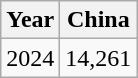<table class="wikitable">
<tr>
<th>Year</th>
<th>China</th>
</tr>
<tr>
<td>2024</td>
<td>14,261</td>
</tr>
</table>
